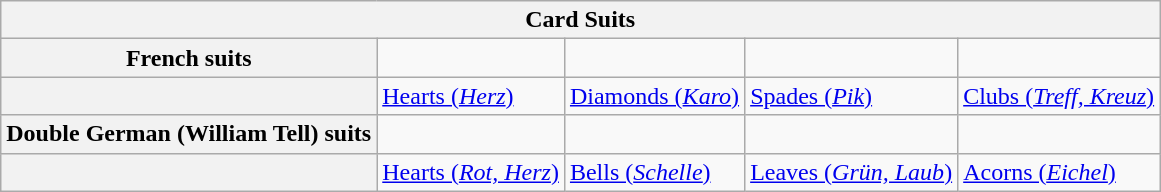<table class="wikitable">
<tr>
<th colspan="10">Card Suits</th>
</tr>
<tr>
<th>French suits</th>
<td></td>
<td></td>
<td></td>
<td></td>
</tr>
<tr>
<th></th>
<td><a href='#'>Hearts (<em>Herz</em>)</a></td>
<td><a href='#'>Diamonds (<em>Karo</em>)</a></td>
<td><a href='#'>Spades (<em>Pik</em>)</a></td>
<td><a href='#'>Clubs (<em>Treff, Kreuz</em>)</a></td>
</tr>
<tr>
<th>Double German (William Tell) suits</th>
<td></td>
<td></td>
<td></td>
<td></td>
</tr>
<tr>
<th></th>
<td><a href='#'>Hearts (<em>Rot, Herz</em>)</a></td>
<td><a href='#'>Bells (<em>Schelle</em>)</a></td>
<td><a href='#'>Leaves (<em>Grün, Laub</em>)</a></td>
<td><a href='#'>Acorns (<em>Eichel</em>)</a></td>
</tr>
</table>
